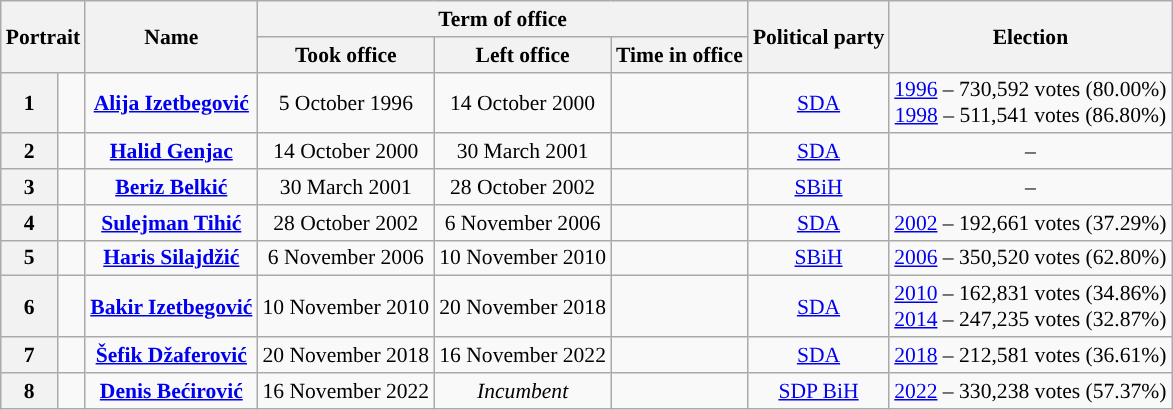<table class="wikitable sortable" style="text-align: center;font-size:90%; border:1px #AAAAFF solid">
<tr>
<th rowspan=2 colspan=2>Portrait</th>
<th rowspan=2>Name<br></th>
<th colspan=3>Term of office</th>
<th rowspan=2>Political party</th>
<th rowspan=2>Election</th>
</tr>
<tr>
<th>Took office</th>
<th>Left office</th>
<th>Time in office</th>
</tr>
<tr>
<th style="background:">1</th>
<td></td>
<td><strong><a href='#'>Alija Izetbegović</a></strong><br></td>
<td>5 October 1996</td>
<td>14 October 2000</td>
<td></td>
<td><a href='#'>SDA</a></td>
<td><a href='#'>1996</a> – 730,592 votes (80.00%)<br><a href='#'>1998</a> – 511,541 votes (86.80%)</td>
</tr>
<tr>
<th style="background:">2</th>
<td></td>
<td><strong><a href='#'>Halid Genjac</a></strong><br></td>
<td>14 October 2000</td>
<td>30 March 2001</td>
<td></td>
<td><a href='#'>SDA</a></td>
<td>–</td>
</tr>
<tr>
<th style="background:">3</th>
<td></td>
<td><strong><a href='#'>Beriz Belkić</a></strong><br></td>
<td>30 March 2001</td>
<td>28 October 2002</td>
<td></td>
<td><a href='#'>SBiH</a></td>
<td>–</td>
</tr>
<tr>
<th style="background:">4</th>
<td></td>
<td><strong><a href='#'>Sulejman Tihić</a></strong><br></td>
<td>28 October 2002</td>
<td>6 November 2006</td>
<td></td>
<td><a href='#'>SDA</a></td>
<td><a href='#'>2002</a> – 192,661 votes (37.29%)</td>
</tr>
<tr>
<th style="background:">5</th>
<td></td>
<td><strong><a href='#'>Haris Silajdžić</a></strong><br></td>
<td>6 November 2006</td>
<td>10 November 2010</td>
<td></td>
<td><a href='#'>SBiH</a></td>
<td><a href='#'>2006</a> – 350,520 votes (62.80%)</td>
</tr>
<tr>
<th style="background:">6</th>
<td></td>
<td><strong><a href='#'>Bakir Izetbegović</a></strong><br></td>
<td>10 November 2010</td>
<td>20 November 2018</td>
<td></td>
<td><a href='#'>SDA</a></td>
<td><a href='#'>2010</a> – 162,831 votes (34.86%)<br><a href='#'>2014</a> – 247,235 votes (32.87%)</td>
</tr>
<tr>
<th style="background:">7</th>
<td></td>
<td><strong><a href='#'>Šefik Džaferović</a></strong><br></td>
<td>20 November 2018</td>
<td>16 November 2022</td>
<td></td>
<td><a href='#'>SDA</a></td>
<td><a href='#'>2018</a> – 212,581 votes (36.61%)</td>
</tr>
<tr>
<th style="background:">8</th>
<td></td>
<td><strong><a href='#'>Denis Bećirović</a></strong><br></td>
<td>16 November 2022</td>
<td><em>Incumbent</em></td>
<td></td>
<td><a href='#'>SDP BiH</a></td>
<td><a href='#'>2022</a> – 330,238 votes (57.37%)</td>
</tr>
</table>
